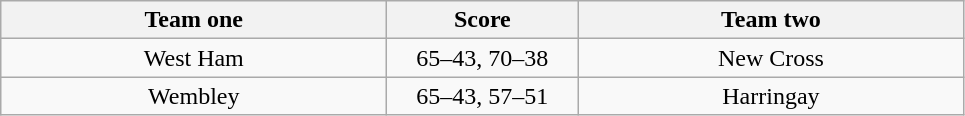<table class="wikitable" style="text-align: center">
<tr>
<th width=250>Team one</th>
<th width=120>Score</th>
<th width=250>Team two</th>
</tr>
<tr>
<td>West Ham</td>
<td>65–43, 70–38</td>
<td>New Cross</td>
</tr>
<tr>
<td>Wembley</td>
<td>65–43, 57–51</td>
<td>Harringay</td>
</tr>
</table>
